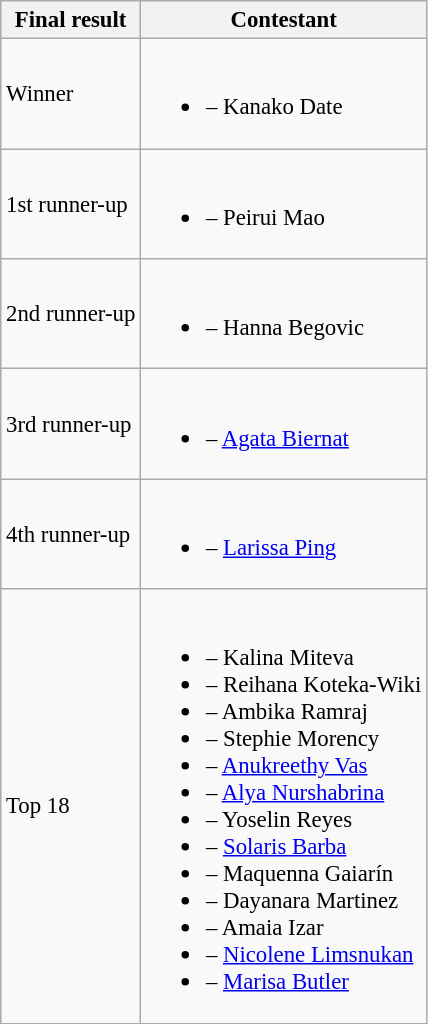<table class="wikitable sortable" style="font-size:95%;">
<tr>
<th>Final result</th>
<th>Contestant</th>
</tr>
<tr>
<td>Winner</td>
<td><br><ul><li> – Kanako Date</li></ul></td>
</tr>
<tr>
<td>1st runner-up</td>
<td><br><ul><li> – Peirui Mao</li></ul></td>
</tr>
<tr>
<td>2nd runner-up</td>
<td><br><ul><li> – Hanna Begovic</li></ul></td>
</tr>
<tr>
<td>3rd runner-up</td>
<td><br><ul><li> – <a href='#'>Agata Biernat</a></li></ul></td>
</tr>
<tr>
<td>4th runner-up</td>
<td><br><ul><li> – <a href='#'>Larissa Ping</a></li></ul></td>
</tr>
<tr>
<td>Top 18</td>
<td><br><ul><li> – Kalina Miteva</li><li> – Reihana Koteka-Wiki</li><li> – Ambika Ramraj</li><li> – Stephie Morency</li><li> – <a href='#'>Anukreethy Vas</a></li><li> – <a href='#'>Alya Nurshabrina</a></li><li> – Yoselin Reyes</li><li> – <a href='#'>Solaris Barba</a></li><li> – Maquenna Gaiarín</li><li> – Dayanara Martinez</li><li> – Amaia Izar</li><li> – <a href='#'>Nicolene Limsnukan</a></li><li> – <a href='#'>Marisa Butler</a></li></ul></td>
</tr>
</table>
